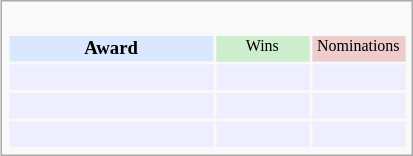<table class="infobox" style="width: 22em; text-align: left; font-size: 78%; vertical-align: middle;">
<tr>
<td colspan="3" style="text-align:center;"><br></td>
</tr>
<tr style="background:#d9e8ff; text-align:center;">
<th style="vertical-align: middle;">Award</th>
<td style="background:#cec; font-size:8pt; width:60px;">Wins</td>
<td style="background:#ecc; font-size:8pt; width:60px;">Nominations</td>
</tr>
<tr style="background:#eef;">
<td style="text-align:center;"><br></td>
<td></td>
<td></td>
</tr>
<tr style="background:#eef;">
<td style="text-align:center;"><br></td>
<td></td>
<td></td>
</tr>
<tr style="background:#eef;">
<td style="text-align:center;"><br></td>
<td></td>
<td></td>
</tr>
</table>
